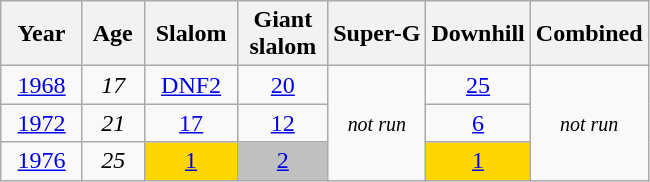<table class=wikitable style="text-align:center">
<tr>
<th>  Year  </th>
<th> Age </th>
<th> Slalom </th>
<th>Giant<br> slalom </th>
<th>Super-G</th>
<th>Downhill</th>
<th>Combined</th>
</tr>
<tr>
<td><a href='#'>1968</a></td>
<td><em>17</em></td>
<td><a href='#'>DNF2</a></td>
<td><a href='#'>20</a></td>
<td rowspan=3><small><em>not run</em></small></td>
<td><a href='#'>25</a></td>
<td rowspan=3><small><em>not run</em></small></td>
</tr>
<tr>
<td><a href='#'>1972</a></td>
<td><em>21</em></td>
<td><a href='#'>17</a></td>
<td><a href='#'>12</a></td>
<td><a href='#'>6</a></td>
</tr>
<tr>
<td><a href='#'>1976</a></td>
<td><em>25</em></td>
<td bgcolor="gold"><a href='#'>1</a></td>
<td bgcolor="silver"><a href='#'>2</a></td>
<td bgcolor="gold"><a href='#'>1</a></td>
</tr>
</table>
